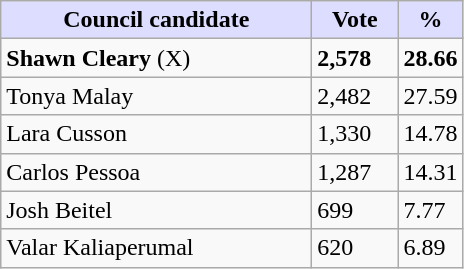<table class="wikitable">
<tr>
<th style="background:#ddf; width:200px;">Council candidate</th>
<th style="background:#ddf; width:50px;">Vote</th>
<th style="background:#ddf; width:30px;">%</th>
</tr>
<tr>
<td><strong>Shawn Cleary</strong> (X)</td>
<td><strong>2,578</strong></td>
<td><strong>28.66</strong></td>
</tr>
<tr>
<td>Tonya Malay</td>
<td>2,482</td>
<td>27.59</td>
</tr>
<tr>
<td>Lara Cusson</td>
<td>1,330</td>
<td>14.78</td>
</tr>
<tr>
<td>Carlos Pessoa</td>
<td>1,287</td>
<td>14.31</td>
</tr>
<tr>
<td>Josh Beitel</td>
<td>699</td>
<td>7.77</td>
</tr>
<tr>
<td>Valar Kaliaperumal</td>
<td>620</td>
<td>6.89</td>
</tr>
</table>
